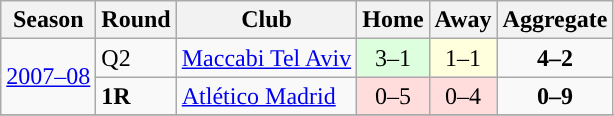<table class="wikitable">
<tr>
<th>Season</th>
<th>Round</th>
<th>Club</th>
<th>Home</th>
<th>Away</th>
<th>Aggregate</th>
</tr>
<tr>
<td rowspan="2"><a href='#'>2007–08</a></td>
<td>Q2</td>
<td> <a href='#'>Maccabi Tel Aviv</a></td>
<td style="text-align:center; background:#dfd;">3–1</td>
<td style="text-align:center; background:#ffd;">1–1</td>
<td style="text-align:center;"><strong>4–2</strong></td>
</tr>
<tr>
<td><strong>1R</strong></td>
<td> <a href='#'>Atlético Madrid</a></td>
<td style="text-align:center; background:#fdd;">0–5</td>
<td style="text-align:center; background:#fdd;">0–4</td>
<td style="text-align:center;"><strong>0–9</strong></td>
</tr>
<tr>
</tr>
</table>
